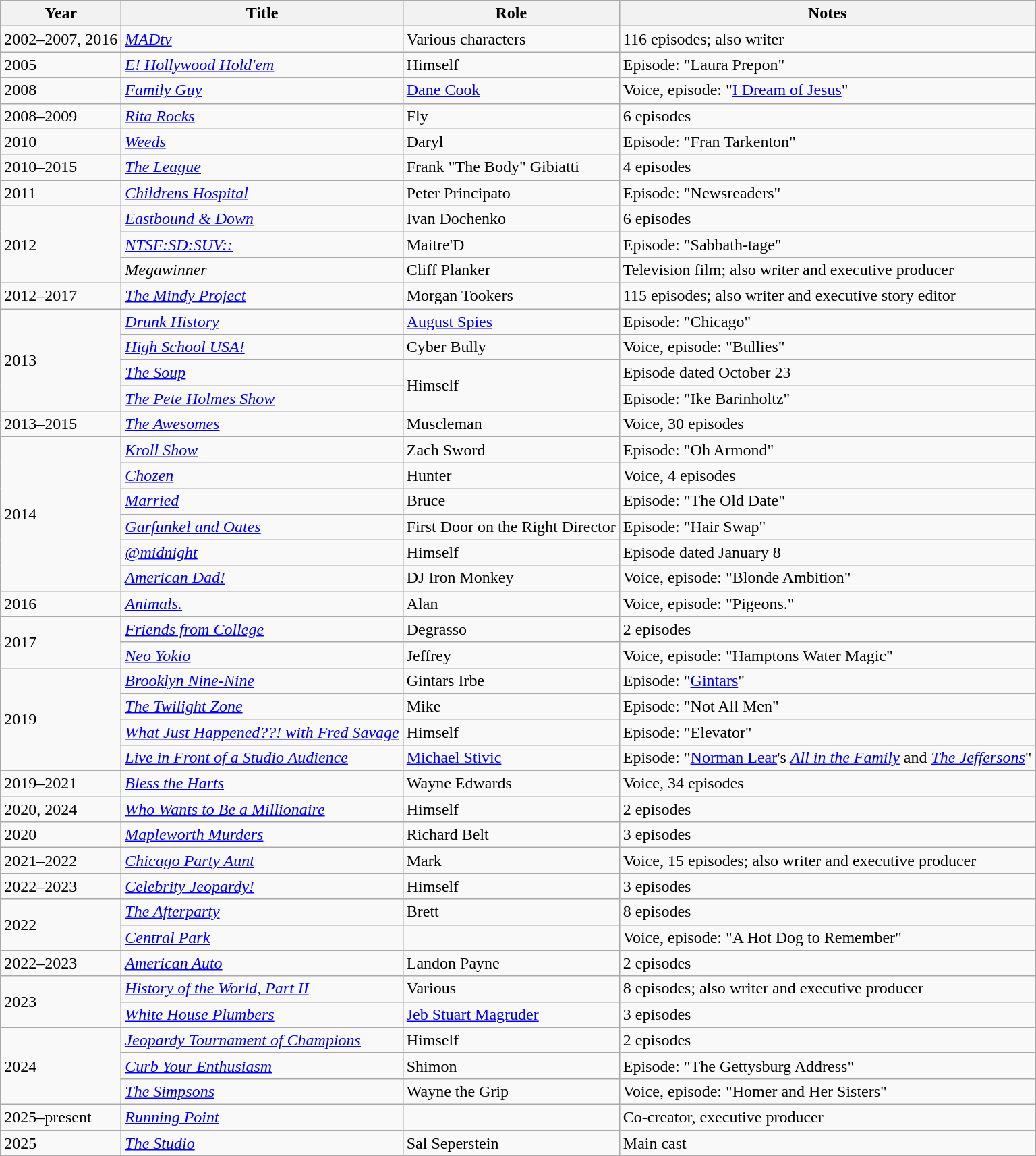<table class="wikitable sortable">
<tr>
<th>Year</th>
<th>Title</th>
<th>Role</th>
<th class="unsortable">Notes</th>
</tr>
<tr>
<td>2002–2007, 2016</td>
<td><em><a href='#'>MADtv</a></em></td>
<td>Various characters</td>
<td>116 episodes; also writer</td>
</tr>
<tr>
<td>2005</td>
<td><em><a href='#'>E! Hollywood Hold'em</a></em></td>
<td>Himself</td>
<td>Episode: "Laura Prepon"</td>
</tr>
<tr>
<td>2008</td>
<td><em><a href='#'>Family Guy</a></em></td>
<td><a href='#'>Dane Cook</a></td>
<td>Voice, episode: "<a href='#'>I Dream of Jesus</a>"</td>
</tr>
<tr>
<td>2008–2009</td>
<td><em><a href='#'>Rita Rocks</a></em></td>
<td>Fly</td>
<td>6 episodes</td>
</tr>
<tr>
<td>2010</td>
<td><em><a href='#'>Weeds</a></em></td>
<td>Daryl</td>
<td>Episode: "Fran Tarkenton"</td>
</tr>
<tr>
<td>2010–2015</td>
<td><em><a href='#'>The League</a></em></td>
<td>Frank "The Body" Gibiatti</td>
<td>4 episodes</td>
</tr>
<tr>
<td>2011</td>
<td><em><a href='#'>Childrens Hospital</a></em></td>
<td>Peter Principato</td>
<td>Episode: "Newsreaders"</td>
</tr>
<tr>
<td rowspan="3">2012</td>
<td><em><a href='#'>Eastbound & Down</a></em></td>
<td>Ivan Dochenko</td>
<td>6 episodes</td>
</tr>
<tr>
<td><em><a href='#'>NTSF:SD:SUV::</a></em></td>
<td>Maitre'D</td>
<td>Episode: "Sabbath-tage"</td>
</tr>
<tr>
<td><em>Megawinner</em></td>
<td>Cliff Planker</td>
<td>Television film; also writer and executive producer</td>
</tr>
<tr>
<td>2012–2017</td>
<td><em><a href='#'>The Mindy Project</a></em></td>
<td>Morgan Tookers</td>
<td>115 episodes; also writer and executive story editor</td>
</tr>
<tr>
<td rowspan="4">2013</td>
<td><em><a href='#'>Drunk History</a></em></td>
<td><a href='#'>August Spies</a></td>
<td>Episode: "Chicago"</td>
</tr>
<tr>
<td><em><a href='#'>High School USA!</a></em></td>
<td>Cyber Bully</td>
<td>Voice, episode: "Bullies"</td>
</tr>
<tr>
<td><em><a href='#'>The Soup</a></em></td>
<td rowspan="2">Himself</td>
<td>Episode dated October 23</td>
</tr>
<tr>
<td><em><a href='#'>The Pete Holmes Show</a></em></td>
<td>Episode: "Ike Barinholtz"</td>
</tr>
<tr>
<td>2013–2015</td>
<td><em><a href='#'>The Awesomes</a></em></td>
<td>Muscleman</td>
<td>Voice, 30 episodes</td>
</tr>
<tr>
<td rowspan="6">2014</td>
<td><em><a href='#'>Kroll Show</a></em></td>
<td>Zach Sword</td>
<td>Episode: "Oh Armond"</td>
</tr>
<tr>
<td><em><a href='#'>Chozen</a></em></td>
<td>Hunter</td>
<td>Voice, 4 episodes</td>
</tr>
<tr>
<td><em><a href='#'>Married</a></em></td>
<td>Bruce</td>
<td>Episode: "The Old Date"</td>
</tr>
<tr>
<td><em><a href='#'>Garfunkel and Oates</a></em></td>
<td>First Door on the Right Director</td>
<td>Episode: "Hair Swap"</td>
</tr>
<tr>
<td><em><a href='#'>@midnight</a></em></td>
<td>Himself</td>
<td>Episode dated January 8</td>
</tr>
<tr>
<td><em><a href='#'>American Dad!</a></em></td>
<td>DJ Iron Monkey</td>
<td>Voice, episode: "Blonde Ambition"</td>
</tr>
<tr>
<td>2016</td>
<td><em><a href='#'>Animals.</a></em></td>
<td>Alan</td>
<td>Voice, episode: "Pigeons."</td>
</tr>
<tr>
<td rowspan="2">2017</td>
<td><em><a href='#'>Friends from College</a></em></td>
<td>Degrasso</td>
<td>2 episodes</td>
</tr>
<tr>
<td><em><a href='#'>Neo Yokio</a></em></td>
<td>Jeffrey</td>
<td>Voice, episode: "Hamptons Water Magic"</td>
</tr>
<tr>
<td rowspan="4">2019</td>
<td><em><a href='#'>Brooklyn Nine-Nine</a></em></td>
<td>Gintars Irbe</td>
<td>Episode: "<a href='#'>Gintars</a>"</td>
</tr>
<tr>
<td><em><a href='#'>The Twilight Zone</a></em></td>
<td>Mike</td>
<td>Episode: "Not All Men"</td>
</tr>
<tr>
<td><em><a href='#'>What Just Happened??! with Fred Savage</a></em></td>
<td>Himself</td>
<td>Episode: "Elevator"</td>
</tr>
<tr>
<td><em><a href='#'>Live in Front of a Studio Audience</a></em></td>
<td><a href='#'>Michael Stivic</a></td>
<td>Episode: "<a href='#'>Norman Lear</a>'s <em><a href='#'>All in the Family</a></em> and <em><a href='#'>The Jeffersons</a></em>"</td>
</tr>
<tr>
<td>2019–2021</td>
<td><em><a href='#'>Bless the Harts</a></em></td>
<td>Wayne Edwards</td>
<td>Voice, 34 episodes</td>
</tr>
<tr>
<td>2020, 2024</td>
<td><em><a href='#'>Who Wants to Be a Millionaire</a></em></td>
<td>Himself</td>
<td>2 episodes</td>
</tr>
<tr>
<td>2020</td>
<td><em><a href='#'>Mapleworth Murders</a></em></td>
<td>Richard Belt</td>
<td>3 episodes</td>
</tr>
<tr>
<td>2021–2022</td>
<td><em><a href='#'>Chicago Party Aunt</a></em></td>
<td>Mark</td>
<td>Voice, 15 episodes; also writer and executive producer</td>
</tr>
<tr>
<td>2022–2023</td>
<td><em><a href='#'>Celebrity Jeopardy!</a></em></td>
<td>Himself</td>
<td>3 episodes</td>
</tr>
<tr>
<td rowspan="2">2022</td>
<td><em><a href='#'>The Afterparty</a></em></td>
<td>Brett</td>
<td>8 episodes</td>
</tr>
<tr>
<td><em><a href='#'>Central Park</a></em></td>
<td></td>
<td>Voice, episode: "A Hot Dog to Remember"</td>
</tr>
<tr>
<td>2022–2023</td>
<td><em><a href='#'>American Auto</a></em></td>
<td>Landon Payne</td>
<td>2 episodes</td>
</tr>
<tr>
<td rowspan="2">2023</td>
<td><em><a href='#'>History of the World, Part II</a></em></td>
<td>Various</td>
<td>8 episodes; also writer and executive producer</td>
</tr>
<tr>
<td><em><a href='#'>White House Plumbers</a></em></td>
<td><a href='#'>Jeb Stuart Magruder</a></td>
<td>3 episodes</td>
</tr>
<tr>
<td rowspan="3">2024</td>
<td><em><a href='#'>Jeopardy Tournament of Champions</a></em></td>
<td>Himself</td>
<td>2 episodes</td>
</tr>
<tr>
<td><em><a href='#'>Curb Your Enthusiasm</a></em></td>
<td>Shimon</td>
<td>Episode: "The Gettysburg Address"</td>
</tr>
<tr>
<td><em><a href='#'>The Simpsons</a></em></td>
<td>Wayne the Grip</td>
<td>Voice, episode: "Homer and Her Sisters"</td>
</tr>
<tr>
<td>2025–present</td>
<td><em><a href='#'>Running Point</a></em></td>
<td></td>
<td>Co-creator, executive producer</td>
</tr>
<tr>
<td>2025</td>
<td><em><a href='#'>The Studio</a></em></td>
<td>Sal Seperstein</td>
<td>Main cast</td>
</tr>
</table>
